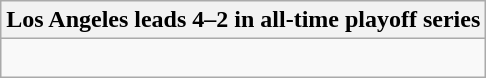<table class="wikitable collapsible collapsed">
<tr>
<th>Los Angeles leads 4–2 in all-time playoff series</th>
</tr>
<tr>
<td><br>




</td>
</tr>
</table>
